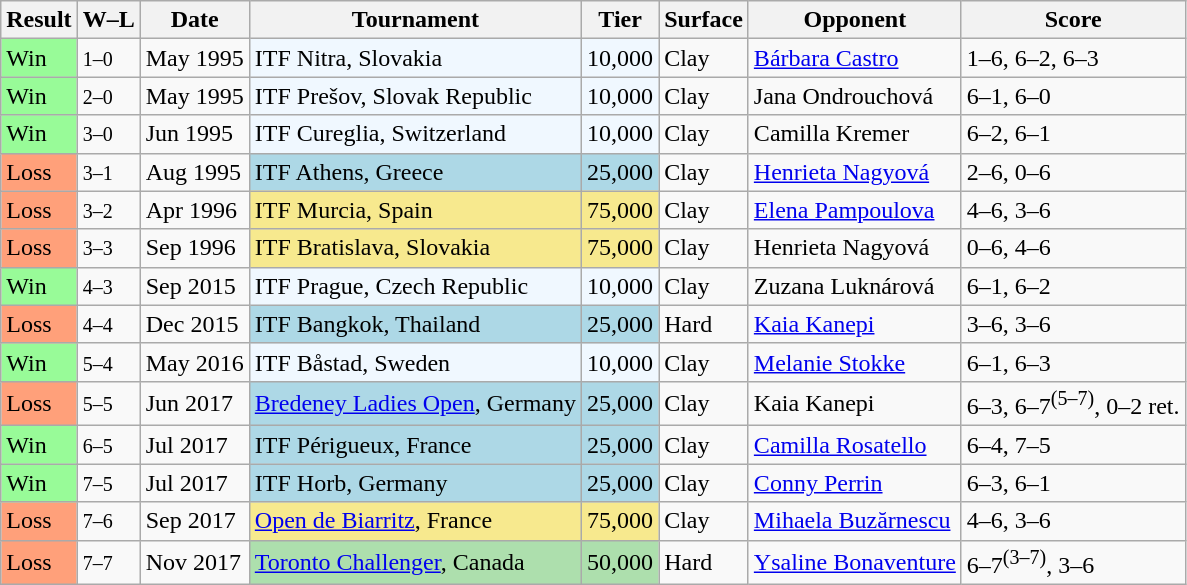<table class="sortable wikitable">
<tr>
<th>Result</th>
<th class=unsortable>W–L</th>
<th>Date</th>
<th>Tournament</th>
<th>Tier</th>
<th>Surface</th>
<th>Opponent</th>
<th class=unsortable>Score</th>
</tr>
<tr>
<td style="background:#98fb98;">Win</td>
<td><small>1–0</small></td>
<td>May 1995</td>
<td style="background:#f0f8ff;">ITF Nitra, Slovakia</td>
<td style="background:#f0f8ff;">10,000</td>
<td>Clay</td>
<td> <a href='#'>Bárbara Castro</a></td>
<td>1–6, 6–2, 6–3</td>
</tr>
<tr>
<td style="background:#98fb98;">Win</td>
<td><small>2–0</small></td>
<td>May 1995</td>
<td style="background:#f0f8ff;">ITF Prešov, Slovak Republic</td>
<td style="background:#f0f8ff;">10,000</td>
<td>Clay</td>
<td> Jana Ondrouchová</td>
<td>6–1, 6–0</td>
</tr>
<tr>
<td style="background:#98fb98;">Win</td>
<td><small>3–0</small></td>
<td>Jun 1995</td>
<td style="background:#f0f8ff;">ITF Cureglia, Switzerland</td>
<td style="background:#f0f8ff;">10,000</td>
<td>Clay</td>
<td> Camilla Kremer</td>
<td>6–2, 6–1</td>
</tr>
<tr>
<td style="background:#ffa07a;">Loss</td>
<td><small>3–1</small></td>
<td>Aug 1995</td>
<td style="background:lightblue;">ITF Athens, Greece</td>
<td style="background:lightblue;">25,000</td>
<td>Clay</td>
<td> <a href='#'>Henrieta Nagyová</a></td>
<td>2–6, 0–6</td>
</tr>
<tr>
<td style="background:#ffa07a;">Loss</td>
<td><small>3–2</small></td>
<td>Apr 1996</td>
<td bgcolor="#f7e98e">ITF Murcia, Spain</td>
<td bgcolor="#f7e98e">75,000</td>
<td>Clay</td>
<td> <a href='#'>Elena Pampoulova</a></td>
<td>4–6, 3–6</td>
</tr>
<tr>
<td style="background:#ffa07a;">Loss</td>
<td><small>3–3</small></td>
<td>Sep 1996</td>
<td bgcolor="#f7e98e">ITF Bratislava, Slovakia</td>
<td bgcolor="#f7e98e">75,000</td>
<td>Clay</td>
<td> Henrieta Nagyová</td>
<td>0–6, 4–6</td>
</tr>
<tr>
<td style="background:#98fb98;">Win</td>
<td><small>4–3</small></td>
<td>Sep 2015</td>
<td style="background:#f0f8ff;">ITF Prague, Czech Republic</td>
<td style="background:#f0f8ff;">10,000</td>
<td>Clay</td>
<td> Zuzana Luknárová</td>
<td>6–1, 6–2</td>
</tr>
<tr>
<td style="background:#ffa07a;">Loss</td>
<td><small>4–4</small></td>
<td>Dec 2015</td>
<td style="background:lightblue;">ITF Bangkok, Thailand</td>
<td style="background:lightblue;">25,000</td>
<td>Hard</td>
<td> <a href='#'>Kaia Kanepi</a></td>
<td>3–6, 3–6</td>
</tr>
<tr>
<td style="background:#98fb98;">Win</td>
<td><small>5–4</small></td>
<td>May 2016</td>
<td style="background:#f0f8ff;">ITF Båstad, Sweden</td>
<td style="background:#f0f8ff;">10,000</td>
<td>Clay</td>
<td> <a href='#'>Melanie Stokke</a></td>
<td>6–1, 6–3</td>
</tr>
<tr>
<td style="background:#ffa07a;">Loss</td>
<td><small>5–5</small></td>
<td>Jun 2017</td>
<td style="background:lightblue;"><a href='#'>Bredeney Ladies Open</a>, Germany</td>
<td style="background:lightblue;">25,000</td>
<td>Clay</td>
<td> Kaia Kanepi</td>
<td>6–3, 6–7<sup>(5–7)</sup>, 0–2 ret.</td>
</tr>
<tr>
<td style="background:#98fb98;">Win</td>
<td><small>6–5</small></td>
<td>Jul 2017</td>
<td style="background:lightblue;">ITF Périgueux, France</td>
<td style="background:lightblue;">25,000</td>
<td>Clay</td>
<td> <a href='#'>Camilla Rosatello</a></td>
<td>6–4, 7–5</td>
</tr>
<tr>
<td style="background:#98fb98;">Win</td>
<td><small>7–5</small></td>
<td>Jul 2017</td>
<td style="background:lightblue;">ITF Horb, Germany</td>
<td style="background:lightblue;">25,000</td>
<td>Clay</td>
<td> <a href='#'>Conny Perrin</a></td>
<td>6–3, 6–1</td>
</tr>
<tr>
<td style="background:#ffa07a;">Loss</td>
<td><small>7–6</small></td>
<td>Sep 2017</td>
<td style="background:#f7e98e;"><a href='#'>Open de Biarritz</a>, France</td>
<td style="background:#f7e98e;">75,000</td>
<td>Clay</td>
<td> <a href='#'>Mihaela Buzărnescu</a></td>
<td>4–6, 3–6</td>
</tr>
<tr>
<td style="background:#ffa07a;">Loss</td>
<td><small>7–7</small></td>
<td>Nov 2017</td>
<td style="background:#addfad;"><a href='#'>Toronto Challenger</a>, Canada</td>
<td style="background:#addfad;">50,000</td>
<td>Hard</td>
<td> <a href='#'>Ysaline Bonaventure</a></td>
<td>6–7<sup>(3–7)</sup>, 3–6</td>
</tr>
</table>
